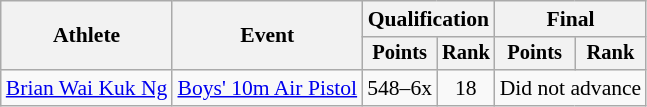<table class="wikitable" style="font-size:90%;">
<tr>
<th rowspan=2>Athlete</th>
<th rowspan=2>Event</th>
<th colspan=2>Qualification</th>
<th colspan=2>Final</th>
</tr>
<tr style="font-size:95%">
<th>Points</th>
<th>Rank</th>
<th>Points</th>
<th>Rank</th>
</tr>
<tr align=center>
<td align=left><a href='#'>Brian Wai Kuk Ng</a></td>
<td align=left><a href='#'>Boys' 10m Air Pistol</a></td>
<td>548–6x</td>
<td>18</td>
<td colspan=2>Did not advance</td>
</tr>
</table>
